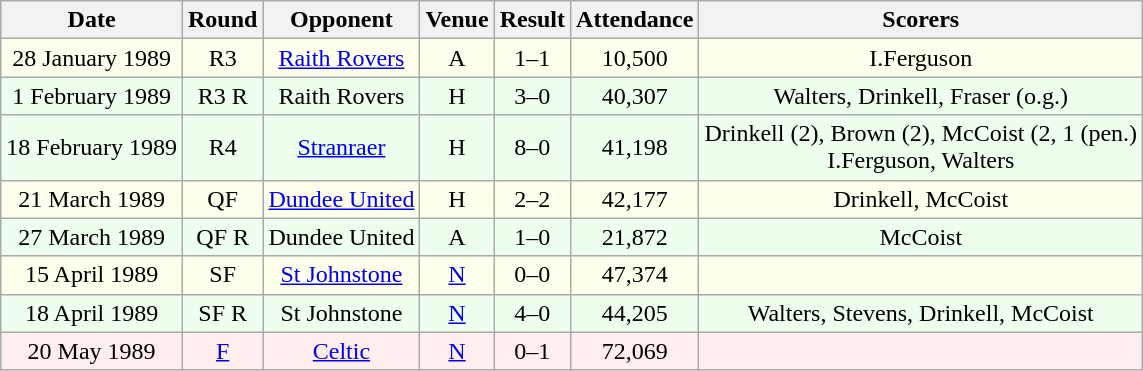<table class="wikitable sortable" style="font-size:100%; text-align:center">
<tr>
<th>Date</th>
<th>Round</th>
<th>Opponent</th>
<th>Venue</th>
<th>Result</th>
<th>Attendance</th>
<th>Scorers</th>
</tr>
<tr bgcolor = "#FFFFEE">
<td>28 January 1989</td>
<td>R3</td>
<td><a href='#'>Raith Rovers</a></td>
<td>A</td>
<td>1–1</td>
<td>10,500</td>
<td>I.Ferguson</td>
</tr>
<tr bgcolor = "#EEFFEE">
<td>1 February 1989</td>
<td>R3 R</td>
<td>Raith Rovers</td>
<td>H</td>
<td>3–0</td>
<td>40,307</td>
<td>Walters, Drinkell, Fraser (o.g.)</td>
</tr>
<tr bgcolor = "#EEFFEE">
<td>18 February 1989</td>
<td>R4</td>
<td><a href='#'>Stranraer</a></td>
<td>H</td>
<td>8–0</td>
<td>41,198</td>
<td>Drinkell (2), Brown (2), McCoist (2, 1 (pen.)<br>I.Ferguson, Walters</td>
</tr>
<tr bgcolor = "#FFFFEE">
<td>21 March 1989</td>
<td>QF</td>
<td><a href='#'>Dundee United</a></td>
<td>H</td>
<td>2–2</td>
<td>42,177</td>
<td>Drinkell, McCoist</td>
</tr>
<tr bgcolor = "#EEFFEE">
<td>27 March 1989</td>
<td>QF R</td>
<td>Dundee United</td>
<td>A</td>
<td>1–0</td>
<td>21,872</td>
<td>McCoist</td>
</tr>
<tr bgcolor = "#FFFFEE">
<td>15 April 1989</td>
<td>SF</td>
<td><a href='#'>St Johnstone</a></td>
<td><a href='#'>N</a></td>
<td>0–0</td>
<td>47,374</td>
<td></td>
</tr>
<tr bgcolor = "#EEFFEE">
<td>18 April 1989</td>
<td>SF R</td>
<td>St Johnstone</td>
<td><a href='#'>N</a></td>
<td>4–0</td>
<td>44,205</td>
<td>Walters, Stevens, Drinkell, McCoist</td>
</tr>
<tr bgcolor = "#FFEEEE">
<td>20 May 1989</td>
<td><a href='#'>F</a></td>
<td><a href='#'>Celtic</a></td>
<td><a href='#'>N</a></td>
<td>0–1</td>
<td>72,069</td>
<td></td>
</tr>
</table>
